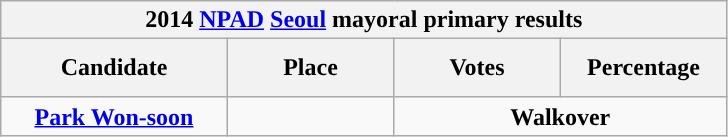<table class="wikitable" style="text-align:center;">
<tr>
<th colspan=4>2014 <a href='#'>NPAD</a> <a href='#'>Seoul</a> mayoral primary results</th>
</tr>
<tr>
<th style="padding:10px;" width=130><strong>Candidate</strong></th>
<th style="padding:10px;" width=90><strong>Place</strong></th>
<th style="padding:10px;" width=90><strong>Votes</strong></th>
<th style="padding:10px;" width=90><strong>Percentage</strong></th>
</tr>
<tr>
<td><strong><a href='#'>Park Won-soon</a></strong></td>
<td style="background:"><strong></strong></td>
<td colspan=2><strong>Walkover</strong></td>
</tr>
</table>
